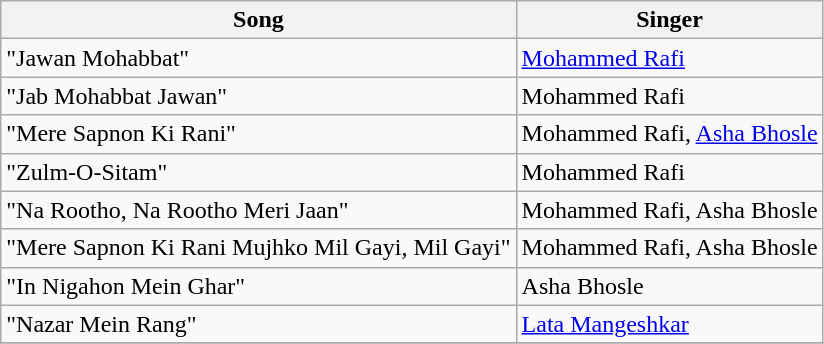<table class="wikitable">
<tr>
<th>Song</th>
<th>Singer</th>
</tr>
<tr>
<td>"Jawan Mohabbat"</td>
<td><a href='#'>Mohammed Rafi</a></td>
</tr>
<tr>
<td>"Jab Mohabbat Jawan"</td>
<td>Mohammed Rafi</td>
</tr>
<tr>
<td>"Mere Sapnon Ki Rani"</td>
<td>Mohammed Rafi, <a href='#'>Asha Bhosle</a></td>
</tr>
<tr>
<td>"Zulm-O-Sitam"</td>
<td>Mohammed Rafi</td>
</tr>
<tr>
<td>"Na Rootho, Na Rootho Meri Jaan"</td>
<td>Mohammed Rafi, Asha Bhosle</td>
</tr>
<tr>
<td>"Mere Sapnon Ki Rani Mujhko Mil Gayi, Mil Gayi"</td>
<td>Mohammed Rafi, Asha Bhosle</td>
</tr>
<tr>
<td>"In Nigahon Mein Ghar"</td>
<td>Asha Bhosle</td>
</tr>
<tr>
<td>"Nazar Mein Rang"</td>
<td><a href='#'>Lata Mangeshkar</a></td>
</tr>
<tr>
</tr>
</table>
